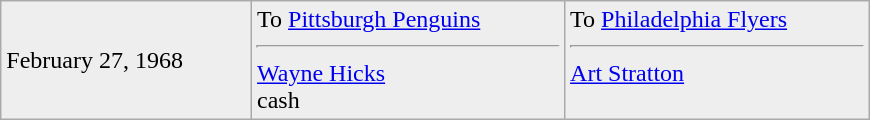<table class="wikitable" style="border:1px solid #999; width:580px;">
<tr style="background:#eee;">
<td>February 27, 1968</td>
<td valign="top">To <a href='#'>Pittsburgh Penguins</a><hr><a href='#'>Wayne Hicks</a><br>cash</td>
<td valign="top">To <a href='#'>Philadelphia Flyers</a><hr><a href='#'>Art Stratton</a></td>
</tr>
</table>
